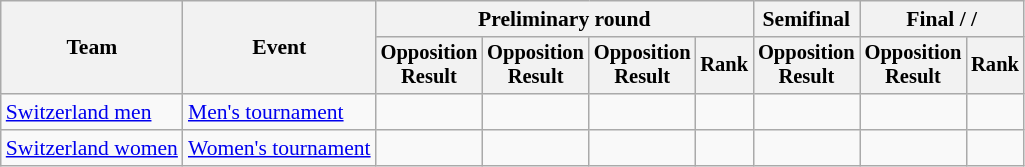<table class=wikitable style=font-size:90%>
<tr>
<th rowspan=2>Team</th>
<th rowspan=2>Event</th>
<th colspan=4>Preliminary round</th>
<th>Semifinal</th>
<th colspan=2>Final /  / </th>
</tr>
<tr style=font-size:95%>
<th>Opposition<br>Result</th>
<th>Opposition<br>Result</th>
<th>Opposition<br>Result</th>
<th>Rank</th>
<th>Opposition<br>Result</th>
<th>Opposition<br>Result</th>
<th>Rank</th>
</tr>
<tr align=center>
<td align=left><a href='#'>Switzerland men</a></td>
<td align=left><a href='#'>Men's tournament</a></td>
<td></td>
<td></td>
<td></td>
<td></td>
<td></td>
<td></td>
<td></td>
</tr>
<tr align=center>
<td align=left><a href='#'>Switzerland women</a></td>
<td align=left><a href='#'>Women's tournament</a></td>
<td></td>
<td></td>
<td></td>
<td></td>
<td></td>
<td></td>
<td></td>
</tr>
</table>
